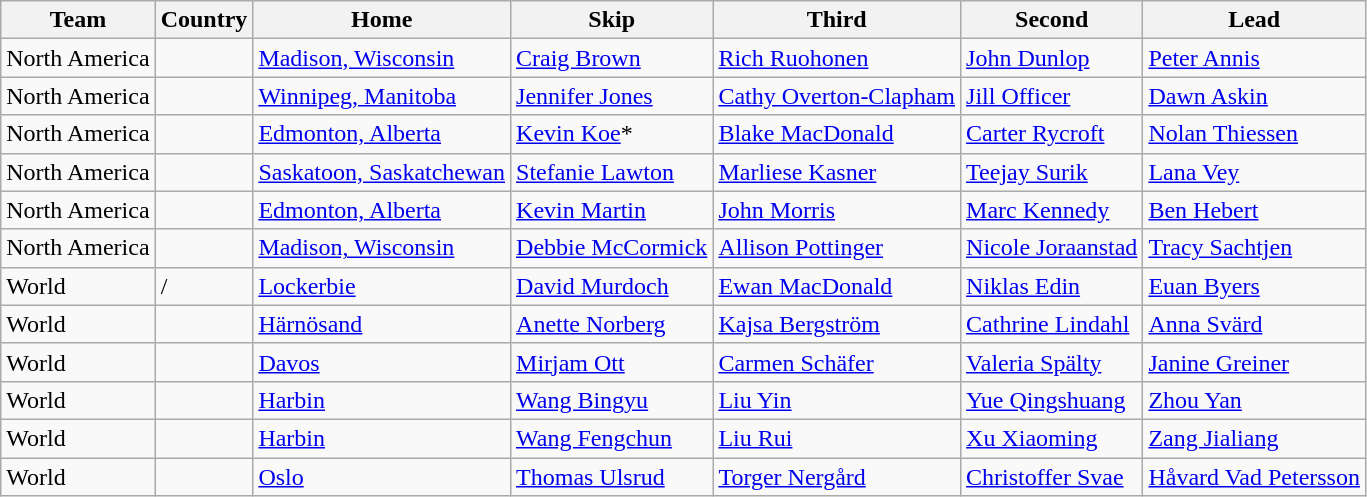<table class="wikitable">
<tr>
<th>Team</th>
<th>Country</th>
<th>Home</th>
<th>Skip</th>
<th>Third</th>
<th>Second</th>
<th>Lead</th>
</tr>
<tr>
<td>North America</td>
<td></td>
<td><a href='#'>Madison, Wisconsin</a></td>
<td><a href='#'>Craig Brown</a></td>
<td><a href='#'>Rich Ruohonen</a></td>
<td><a href='#'>John Dunlop</a></td>
<td><a href='#'>Peter Annis</a></td>
</tr>
<tr>
<td>North America</td>
<td></td>
<td><a href='#'>Winnipeg, Manitoba</a></td>
<td><a href='#'>Jennifer Jones</a></td>
<td><a href='#'>Cathy Overton-Clapham</a></td>
<td><a href='#'>Jill Officer</a></td>
<td><a href='#'>Dawn Askin</a></td>
</tr>
<tr>
<td>North America</td>
<td></td>
<td><a href='#'>Edmonton, Alberta</a></td>
<td><a href='#'>Kevin Koe</a>*</td>
<td><a href='#'>Blake MacDonald</a></td>
<td><a href='#'>Carter Rycroft</a></td>
<td><a href='#'>Nolan Thiessen</a></td>
</tr>
<tr>
<td>North America</td>
<td></td>
<td><a href='#'>Saskatoon, Saskatchewan</a></td>
<td><a href='#'>Stefanie Lawton</a></td>
<td><a href='#'>Marliese Kasner</a></td>
<td><a href='#'>Teejay Surik</a></td>
<td><a href='#'>Lana Vey</a></td>
</tr>
<tr>
<td>North America</td>
<td></td>
<td><a href='#'>Edmonton, Alberta</a></td>
<td><a href='#'>Kevin Martin</a></td>
<td><a href='#'>John Morris</a></td>
<td><a href='#'>Marc Kennedy</a></td>
<td><a href='#'>Ben Hebert</a></td>
</tr>
<tr>
<td>North America</td>
<td></td>
<td><a href='#'>Madison, Wisconsin</a></td>
<td><a href='#'>Debbie McCormick</a></td>
<td><a href='#'>Allison Pottinger</a></td>
<td><a href='#'>Nicole Joraanstad</a></td>
<td><a href='#'>Tracy Sachtjen</a></td>
</tr>
<tr>
<td>World</td>
<td>/</td>
<td><a href='#'>Lockerbie</a></td>
<td><a href='#'>David Murdoch</a></td>
<td><a href='#'>Ewan MacDonald</a></td>
<td><a href='#'>Niklas Edin</a></td>
<td><a href='#'>Euan Byers</a></td>
</tr>
<tr>
<td>World</td>
<td></td>
<td><a href='#'>Härnösand</a></td>
<td><a href='#'>Anette Norberg</a></td>
<td><a href='#'>Kajsa Bergström</a></td>
<td><a href='#'>Cathrine Lindahl</a></td>
<td><a href='#'>Anna Svärd</a></td>
</tr>
<tr>
<td>World</td>
<td></td>
<td><a href='#'>Davos</a></td>
<td><a href='#'>Mirjam Ott</a></td>
<td><a href='#'>Carmen Schäfer</a></td>
<td><a href='#'>Valeria Spälty</a></td>
<td><a href='#'>Janine Greiner</a></td>
</tr>
<tr>
<td>World</td>
<td></td>
<td><a href='#'>Harbin</a></td>
<td><a href='#'>Wang Bingyu</a></td>
<td><a href='#'>Liu Yin</a></td>
<td><a href='#'>Yue Qingshuang</a></td>
<td><a href='#'>Zhou Yan</a></td>
</tr>
<tr>
<td>World</td>
<td></td>
<td><a href='#'>Harbin</a></td>
<td><a href='#'>Wang Fengchun</a></td>
<td><a href='#'>Liu Rui</a></td>
<td><a href='#'>Xu Xiaoming</a></td>
<td><a href='#'>Zang Jialiang</a></td>
</tr>
<tr>
<td>World</td>
<td></td>
<td><a href='#'>Oslo</a></td>
<td><a href='#'>Thomas Ulsrud</a></td>
<td><a href='#'>Torger Nergård</a></td>
<td><a href='#'>Christoffer Svae</a></td>
<td><a href='#'>Håvard Vad Petersson</a></td>
</tr>
</table>
